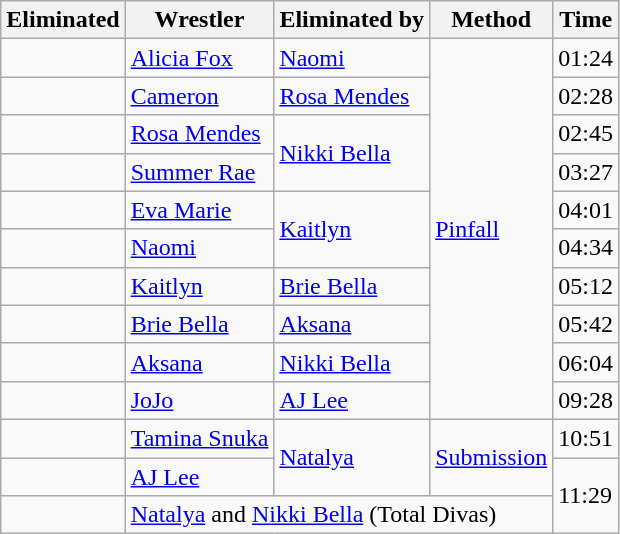<table class="wikitable sortable">
<tr>
<th>Eliminated</th>
<th>Wrestler</th>
<th>Eliminated by</th>
<th>Method</th>
<th>Time</th>
</tr>
<tr>
<td></td>
<td><a href='#'>Alicia Fox</a></td>
<td><a href='#'>Naomi</a></td>
<td rowspan=10><a href='#'>Pinfall</a></td>
<td>01:24</td>
</tr>
<tr>
<td></td>
<td><a href='#'>Cameron</a></td>
<td><a href='#'>Rosa Mendes</a></td>
<td>02:28</td>
</tr>
<tr>
<td></td>
<td><a href='#'>Rosa Mendes</a></td>
<td rowspan=2><a href='#'>Nikki Bella</a></td>
<td>02:45</td>
</tr>
<tr>
<td></td>
<td><a href='#'>Summer Rae</a></td>
<td>03:27</td>
</tr>
<tr>
<td></td>
<td><a href='#'>Eva Marie</a></td>
<td rowspan=2><a href='#'>Kaitlyn</a></td>
<td>04:01</td>
</tr>
<tr>
<td></td>
<td><a href='#'>Naomi</a></td>
<td>04:34</td>
</tr>
<tr>
<td></td>
<td><a href='#'>Kaitlyn</a></td>
<td><a href='#'>Brie Bella</a></td>
<td>05:12</td>
</tr>
<tr>
<td></td>
<td><a href='#'>Brie Bella</a></td>
<td><a href='#'>Aksana</a></td>
<td>05:42</td>
</tr>
<tr>
<td></td>
<td><a href='#'>Aksana</a></td>
<td><a href='#'>Nikki Bella</a></td>
<td>06:04</td>
</tr>
<tr>
<td></td>
<td><a href='#'>JoJo</a></td>
<td><a href='#'>AJ Lee</a></td>
<td>09:28</td>
</tr>
<tr>
<td></td>
<td><a href='#'>Tamina Snuka</a></td>
<td rowspan=2><a href='#'>Natalya</a></td>
<td rowspan=2><a href='#'>Submission</a></td>
<td>10:51</td>
</tr>
<tr>
<td></td>
<td><a href='#'>AJ Lee</a></td>
<td rowspan=2>11:29</td>
</tr>
<tr>
<td></td>
<td colspan="3"><a href='#'>Natalya</a>  and <a href='#'>Nikki Bella</a> (Total Divas)</td>
</tr>
</table>
